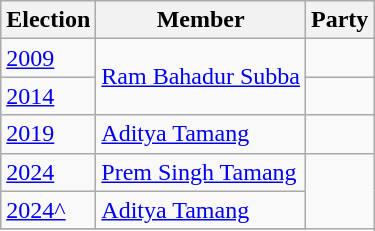<table class="wikitable sortable">
<tr>
<th>Election</th>
<th>Member</th>
<th colspan=2>Party</th>
</tr>
<tr>
<td><a href='#'>2009</a></td>
<td rowspan=2><a href='#'>Ram Bahadur Subba</a></td>
<td></td>
</tr>
<tr>
<td><a href='#'>2014</a></td>
</tr>
<tr>
<td><a href='#'>2019</a></td>
<td><a href='#'>Aditya Tamang</a></td>
<td></td>
</tr>
<tr>
<td><a href='#'>2024</a></td>
<td><a href='#'>Prem Singh Tamang</a></td>
</tr>
<tr>
<td><a href='#'>2024^</a></td>
<td><a href='#'>Aditya Tamang</a></td>
</tr>
<tr>
</tr>
</table>
